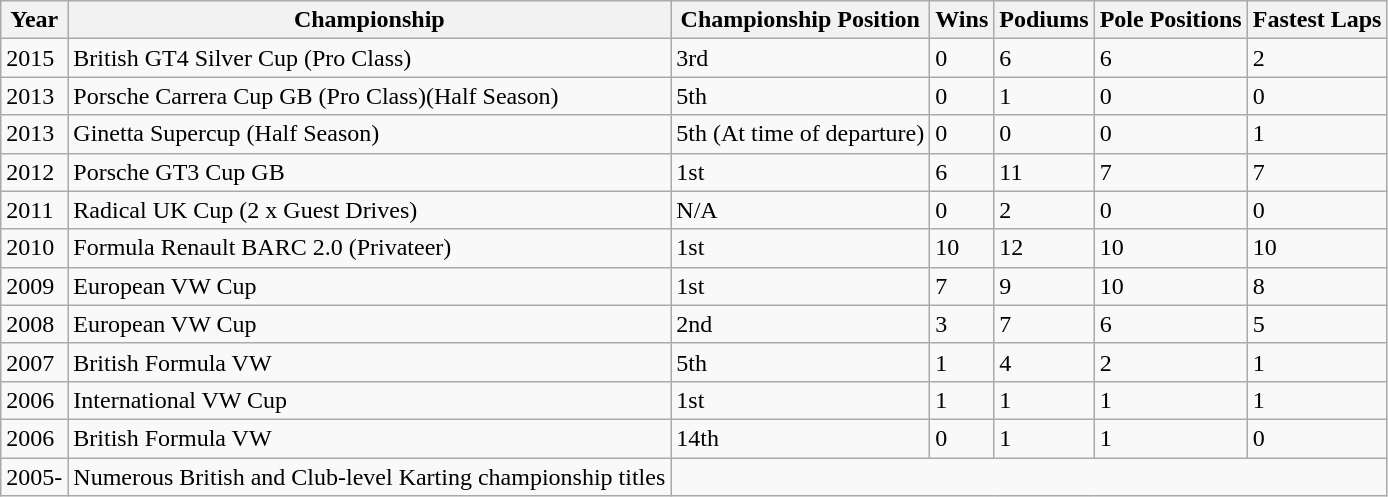<table class="wikitable">
<tr>
<th>Year</th>
<th>Championship</th>
<th>Championship Position</th>
<th>Wins</th>
<th>Podiums</th>
<th>Pole Positions</th>
<th>Fastest Laps</th>
</tr>
<tr>
<td>2015</td>
<td>British GT4 Silver Cup (Pro Class)</td>
<td>3rd</td>
<td>0</td>
<td>6</td>
<td>6</td>
<td>2</td>
</tr>
<tr>
<td>2013</td>
<td>Porsche Carrera Cup GB (Pro Class)(Half Season)</td>
<td>5th</td>
<td>0</td>
<td>1</td>
<td>0</td>
<td>0</td>
</tr>
<tr>
<td>2013</td>
<td>Ginetta Supercup (Half Season)</td>
<td>5th (At time of departure)</td>
<td>0</td>
<td>0</td>
<td>0</td>
<td>1</td>
</tr>
<tr>
<td>2012</td>
<td>Porsche GT3 Cup GB</td>
<td>1st</td>
<td>6</td>
<td>11</td>
<td>7</td>
<td>7</td>
</tr>
<tr>
<td>2011</td>
<td>Radical UK Cup (2 x Guest Drives)</td>
<td>N/A</td>
<td>0</td>
<td>2</td>
<td>0</td>
<td>0</td>
</tr>
<tr>
<td>2010</td>
<td>Formula Renault BARC 2.0 (Privateer)</td>
<td>1st</td>
<td>10</td>
<td>12</td>
<td>10</td>
<td>10</td>
</tr>
<tr>
<td>2009</td>
<td>European VW Cup</td>
<td>1st</td>
<td>7</td>
<td>9</td>
<td>10</td>
<td>8</td>
</tr>
<tr>
<td>2008</td>
<td>European VW Cup</td>
<td>2nd</td>
<td>3</td>
<td>7</td>
<td>6</td>
<td>5</td>
</tr>
<tr>
<td>2007</td>
<td>British Formula VW</td>
<td>5th</td>
<td>1</td>
<td>4</td>
<td>2</td>
<td>1</td>
</tr>
<tr>
<td>2006</td>
<td>International VW Cup</td>
<td>1st</td>
<td>1</td>
<td>1</td>
<td>1</td>
<td>1</td>
</tr>
<tr>
<td>2006</td>
<td>British Formula VW</td>
<td>14th</td>
<td>0</td>
<td>1</td>
<td>1</td>
<td>0</td>
</tr>
<tr>
<td>2005-</td>
<td>Numerous British and Club-level Karting championship titles</td>
</tr>
</table>
